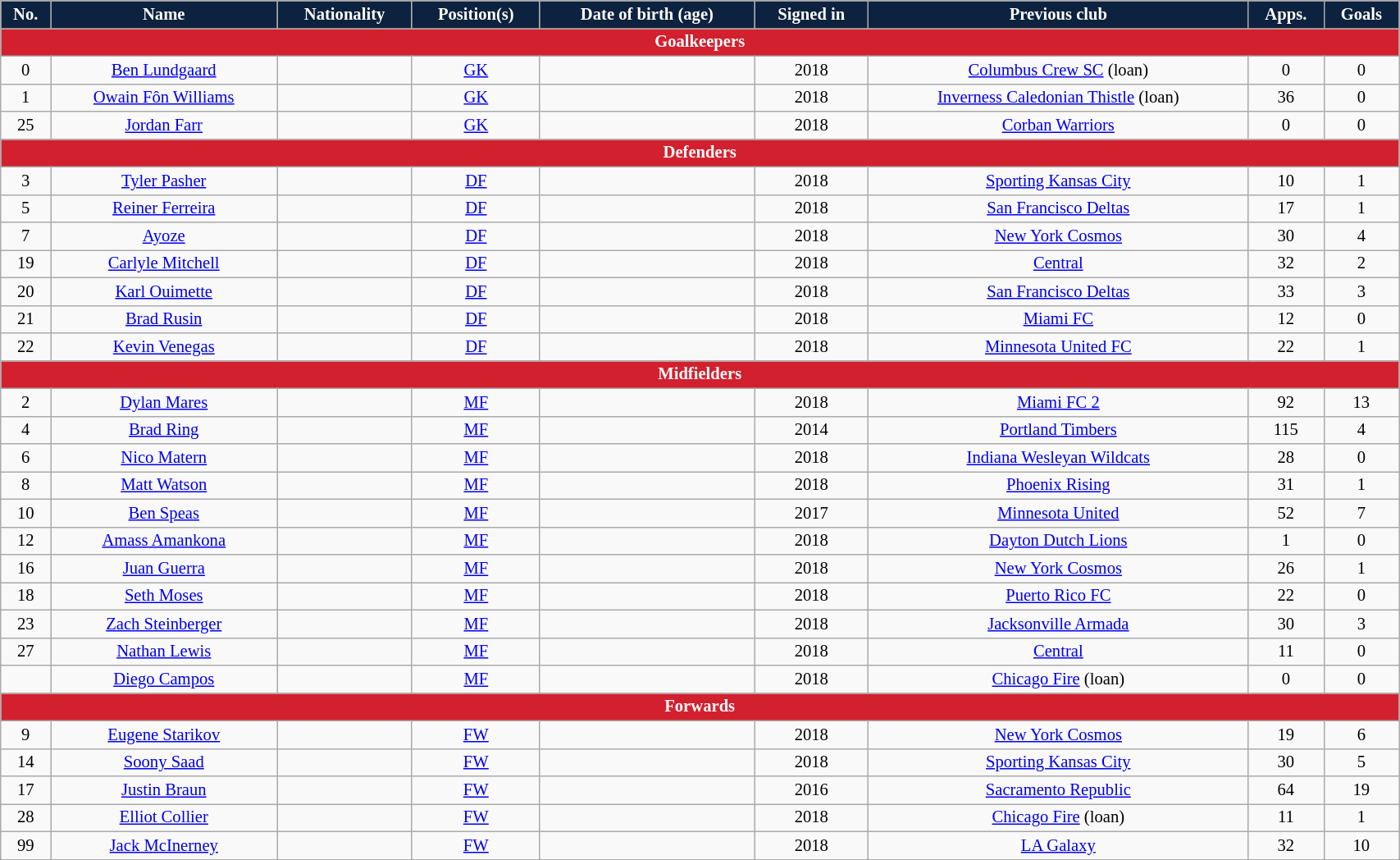<table class="wikitable" style="text-align:center; font-size:86%; width:90%;">
<tr>
<th style="background:#0D223F; color:white; text-align:center;">No.</th>
<th style="background:#0D223F; color:white; text-align:center;">Name</th>
<th style="background:#0D223F; color:white; text-align:center;">Nationality</th>
<th style="background:#0D223F; color:white; text-align:center;">Position(s)</th>
<th style="background:#0D223F; color:white; text-align:center;">Date of birth (age)</th>
<th style="background:#0D223F; color:white; text-align:center;">Signed in</th>
<th style="background:#0D223F; color:white; text-align:center;">Previous club</th>
<th style="background:#0D223F; color:white; text-align:center;">Apps.</th>
<th style="background:#0D223F; color:white; text-align:center;">Goals</th>
</tr>
<tr>
<th colspan=9 style="background:#D2202E; color:white; text-align:center;">Goalkeepers</th>
</tr>
<tr>
<td>0</td>
<td><a href='#'>Ben Lundgaard</a></td>
<td></td>
<td><a href='#'>GK</a></td>
<td></td>
<td>2018</td>
<td> <a href='#'>Columbus Crew SC</a> (loan)</td>
<td>0</td>
<td>0</td>
</tr>
<tr>
<td>1</td>
<td><a href='#'>Owain Fôn Williams</a></td>
<td></td>
<td><a href='#'>GK</a></td>
<td></td>
<td>2018</td>
<td> <a href='#'>Inverness Caledonian Thistle</a> (loan)</td>
<td>36</td>
<td>0</td>
</tr>
<tr>
<td>25</td>
<td><a href='#'>Jordan Farr</a></td>
<td></td>
<td><a href='#'>GK</a></td>
<td></td>
<td>2018</td>
<td> <a href='#'>Corban Warriors</a></td>
<td>0</td>
<td>0</td>
</tr>
<tr>
<th colspan=9 style="background:#D2202E; color:white; text-align:center;">Defenders</th>
</tr>
<tr>
<td>3</td>
<td><a href='#'>Tyler Pasher</a></td>
<td></td>
<td><a href='#'>DF</a></td>
<td></td>
<td>2018</td>
<td> <a href='#'>Sporting Kansas City</a></td>
<td>10</td>
<td>1</td>
</tr>
<tr>
<td>5</td>
<td><a href='#'>Reiner Ferreira</a></td>
<td></td>
<td><a href='#'>DF</a></td>
<td></td>
<td>2018</td>
<td> <a href='#'>San Francisco Deltas</a></td>
<td>17</td>
<td>1</td>
</tr>
<tr>
<td>7</td>
<td><a href='#'>Ayoze</a></td>
<td></td>
<td><a href='#'>DF</a></td>
<td></td>
<td>2018</td>
<td> <a href='#'>New York Cosmos</a></td>
<td>30</td>
<td>4</td>
</tr>
<tr>
<td>19</td>
<td><a href='#'>Carlyle Mitchell</a></td>
<td></td>
<td><a href='#'>DF</a></td>
<td></td>
<td>2018</td>
<td> <a href='#'>Central</a></td>
<td>32</td>
<td>2</td>
</tr>
<tr>
<td>20</td>
<td><a href='#'>Karl Ouimette</a></td>
<td></td>
<td><a href='#'>DF</a></td>
<td></td>
<td>2018</td>
<td> <a href='#'>San Francisco Deltas</a></td>
<td>33</td>
<td>3</td>
</tr>
<tr>
<td>21</td>
<td><a href='#'>Brad Rusin</a></td>
<td></td>
<td><a href='#'>DF</a></td>
<td></td>
<td>2018</td>
<td> <a href='#'>Miami FC</a></td>
<td>12</td>
<td>0</td>
</tr>
<tr>
<td>22</td>
<td><a href='#'>Kevin Venegas</a></td>
<td></td>
<td><a href='#'>DF</a></td>
<td></td>
<td>2018</td>
<td> <a href='#'>Minnesota United FC</a></td>
<td>22</td>
<td>1</td>
</tr>
<tr>
<th colspan=9 style="background:#D2202E; color:white; text-align:center;">Midfielders</th>
</tr>
<tr>
<td>2</td>
<td><a href='#'>Dylan Mares</a></td>
<td></td>
<td><a href='#'>MF</a></td>
<td></td>
<td>2018</td>
<td> <a href='#'>Miami FC 2</a></td>
<td>92</td>
<td>13</td>
</tr>
<tr>
<td>4</td>
<td><a href='#'>Brad Ring</a></td>
<td></td>
<td><a href='#'>MF</a></td>
<td></td>
<td>2014</td>
<td> <a href='#'>Portland Timbers</a></td>
<td>115</td>
<td>4</td>
</tr>
<tr>
<td>6</td>
<td><a href='#'>Nico Matern</a></td>
<td></td>
<td><a href='#'>MF</a></td>
<td></td>
<td>2018</td>
<td> <a href='#'>Indiana Wesleyan Wildcats</a></td>
<td>28</td>
<td>0</td>
</tr>
<tr>
<td>8</td>
<td><a href='#'>Matt Watson</a></td>
<td></td>
<td><a href='#'>MF</a></td>
<td></td>
<td>2018</td>
<td> <a href='#'>Phoenix Rising</a></td>
<td>31</td>
<td>1</td>
</tr>
<tr>
<td>10</td>
<td><a href='#'>Ben Speas</a></td>
<td></td>
<td><a href='#'>MF</a></td>
<td></td>
<td>2017</td>
<td> <a href='#'>Minnesota United</a></td>
<td>52</td>
<td>7</td>
</tr>
<tr>
<td>12</td>
<td><a href='#'>Amass Amankona</a></td>
<td></td>
<td><a href='#'>MF</a></td>
<td></td>
<td>2018</td>
<td> <a href='#'>Dayton Dutch Lions</a></td>
<td>1</td>
<td>0</td>
</tr>
<tr>
<td>16</td>
<td><a href='#'>Juan Guerra</a></td>
<td></td>
<td><a href='#'>MF</a></td>
<td></td>
<td>2018</td>
<td> <a href='#'>New York Cosmos</a></td>
<td>26</td>
<td>1</td>
</tr>
<tr>
<td>18</td>
<td><a href='#'>Seth Moses</a></td>
<td></td>
<td><a href='#'>MF</a></td>
<td></td>
<td>2018</td>
<td> <a href='#'>Puerto Rico FC</a></td>
<td>22</td>
<td>0</td>
</tr>
<tr>
<td>23</td>
<td><a href='#'>Zach Steinberger</a></td>
<td></td>
<td><a href='#'>MF</a></td>
<td></td>
<td>2018</td>
<td> <a href='#'>Jacksonville Armada</a></td>
<td>30</td>
<td>3</td>
</tr>
<tr>
<td>27</td>
<td><a href='#'>Nathan Lewis</a></td>
<td></td>
<td><a href='#'>MF</a></td>
<td></td>
<td>2018</td>
<td> <a href='#'>Central</a></td>
<td>11</td>
<td>0</td>
</tr>
<tr>
<td></td>
<td><a href='#'>Diego Campos</a></td>
<td></td>
<td><a href='#'>MF</a></td>
<td></td>
<td>2018</td>
<td> <a href='#'>Chicago Fire</a> (loan)</td>
<td>0</td>
<td>0</td>
</tr>
<tr>
<th colspan=9 style="background:#D2202E; color:white; text-align:center;">Forwards</th>
</tr>
<tr>
<td>9</td>
<td><a href='#'>Eugene Starikov</a></td>
<td></td>
<td><a href='#'>FW</a></td>
<td></td>
<td>2018</td>
<td> <a href='#'>New York Cosmos</a></td>
<td>19</td>
<td>6</td>
</tr>
<tr>
<td>14</td>
<td><a href='#'>Soony Saad</a></td>
<td></td>
<td><a href='#'>FW</a></td>
<td></td>
<td>2018</td>
<td> <a href='#'>Sporting Kansas City</a></td>
<td>30</td>
<td>5</td>
</tr>
<tr>
<td>17</td>
<td><a href='#'>Justin Braun</a></td>
<td></td>
<td><a href='#'>FW</a></td>
<td></td>
<td>2016</td>
<td> <a href='#'>Sacramento Republic</a></td>
<td>64</td>
<td>19</td>
</tr>
<tr>
<td>28</td>
<td><a href='#'>Elliot Collier</a></td>
<td></td>
<td><a href='#'>FW</a></td>
<td></td>
<td>2018</td>
<td> <a href='#'>Chicago Fire</a> (loan)</td>
<td>11</td>
<td>1</td>
</tr>
<tr>
<td>99</td>
<td><a href='#'>Jack McInerney</a></td>
<td></td>
<td><a href='#'>FW</a></td>
<td></td>
<td>2018</td>
<td> <a href='#'>LA Galaxy</a></td>
<td>32</td>
<td>10</td>
</tr>
</table>
